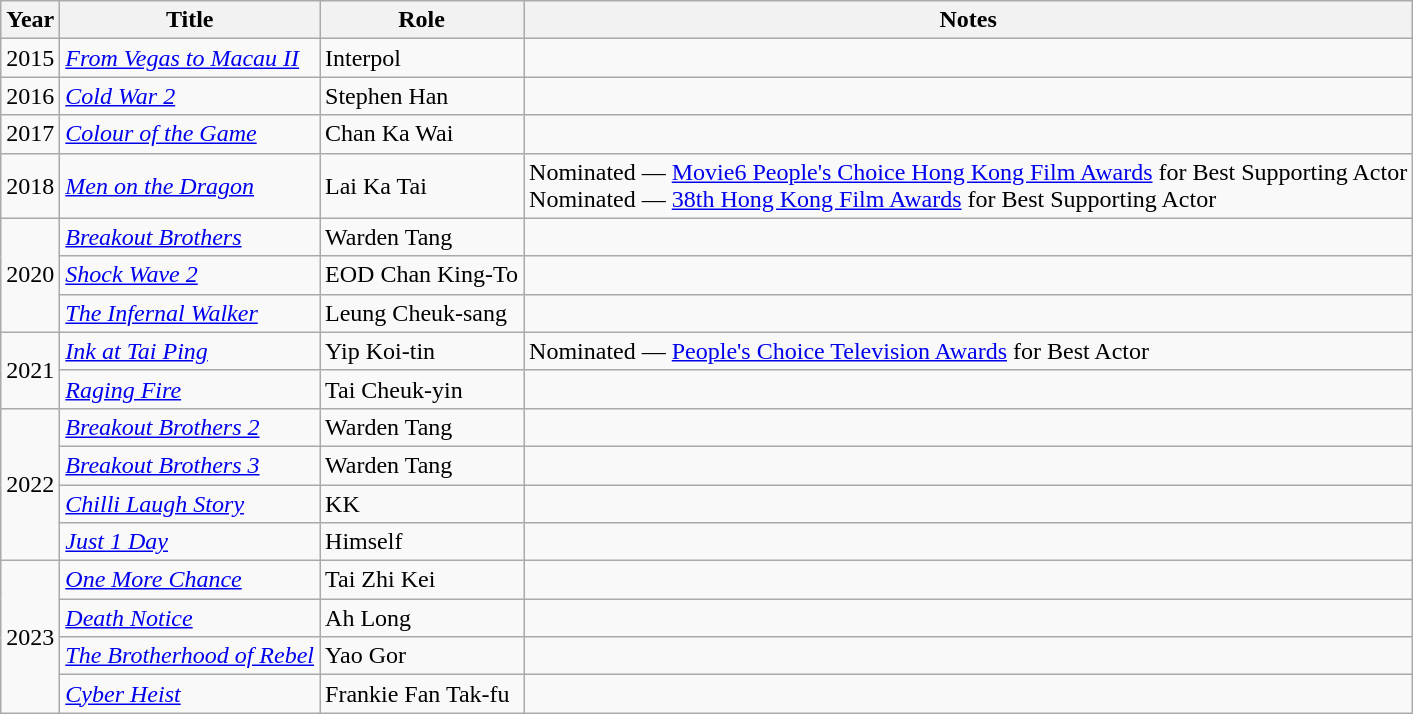<table class="wikitable plainrowheaders sortable">
<tr>
<th scope="col">Year</th>
<th scope="col">Title</th>
<th scope="col">Role</th>
<th scope="col" class="unsortable">Notes</th>
</tr>
<tr>
<td>2015</td>
<td><em><a href='#'>From Vegas to Macau II</a></em></td>
<td>Interpol</td>
<td></td>
</tr>
<tr>
<td>2016</td>
<td><em><a href='#'>Cold War 2</a></em></td>
<td>Stephen Han</td>
<td></td>
</tr>
<tr>
<td>2017</td>
<td><em><a href='#'>Colour of the Game</a></em></td>
<td>Chan Ka Wai</td>
<td></td>
</tr>
<tr>
<td>2018</td>
<td><em><a href='#'>Men on the Dragon</a></em></td>
<td>Lai Ka Tai</td>
<td>Nominated — <a href='#'>Movie6 People's Choice Hong Kong Film Awards</a> for Best Supporting Actor<br>Nominated — <a href='#'>38th Hong Kong Film Awards</a> for Best Supporting Actor</td>
</tr>
<tr>
<td rowspan="3">2020</td>
<td><em><a href='#'>Breakout Brothers</a></em></td>
<td>Warden Tang</td>
<td></td>
</tr>
<tr>
<td><em><a href='#'>Shock Wave 2</a></em></td>
<td>EOD Chan King-To</td>
<td></td>
</tr>
<tr>
<td><em><a href='#'>The Infernal Walker</a></em></td>
<td>Leung Cheuk-sang</td>
<td></td>
</tr>
<tr>
<td rowspan="2">2021</td>
<td><em><a href='#'>Ink at Tai Ping</a></em></td>
<td>Yip Koi-tin</td>
<td>Nominated — <a href='#'>People's Choice Television Awards</a> for Best Actor</td>
</tr>
<tr>
<td><em><a href='#'>Raging Fire</a></em></td>
<td>Tai Cheuk-yin</td>
<td></td>
</tr>
<tr>
<td rowspan="4">2022</td>
<td><em><a href='#'>Breakout Brothers 2</a></em></td>
<td>Warden Tang</td>
<td></td>
</tr>
<tr>
<td><em><a href='#'>Breakout Brothers 3</a></em></td>
<td>Warden Tang</td>
<td></td>
</tr>
<tr>
<td><em><a href='#'>Chilli Laugh Story</a></em></td>
<td>KK</td>
<td></td>
</tr>
<tr>
<td><em><a href='#'>Just 1 Day</a></em></td>
<td>Himself</td>
<td></td>
</tr>
<tr>
<td rowspan="4">2023</td>
<td><em><a href='#'>One More Chance</a></em></td>
<td>Tai Zhi Kei</td>
<td></td>
</tr>
<tr>
<td><em><a href='#'>Death Notice</a></em></td>
<td>Ah Long</td>
<td></td>
</tr>
<tr>
<td><em><a href='#'>The Brotherhood of Rebel</a></em></td>
<td>Yao Gor</td>
<td></td>
</tr>
<tr>
<td><em><a href='#'>Cyber Heist</a></em></td>
<td>Frankie Fan Tak-fu</td>
<td></td>
</tr>
</table>
